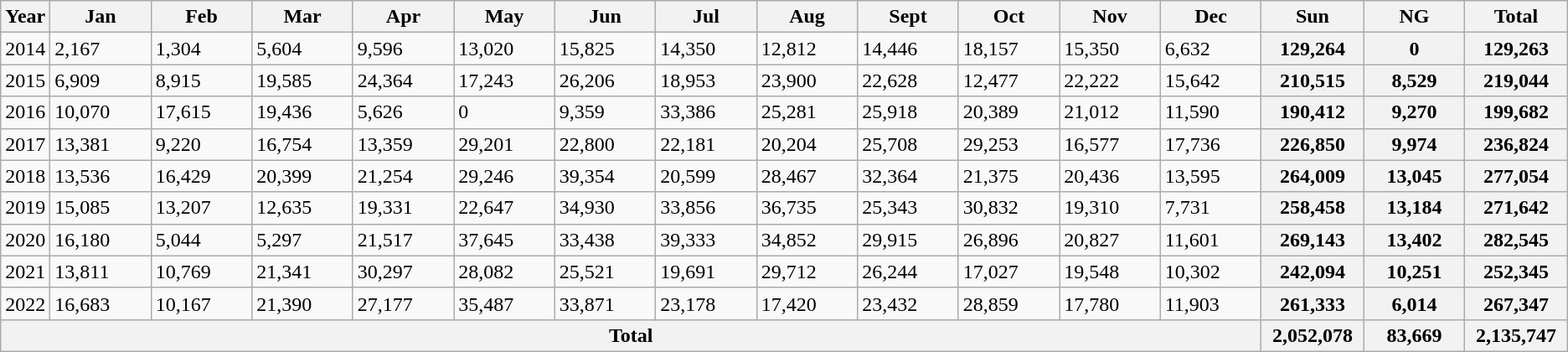<table class=wikitable>
<tr>
<th>Year</th>
<th style="width:75px;">Jan</th>
<th style="width:75px;">Feb</th>
<th style="width:75px;">Mar</th>
<th style="width:75px;">Apr</th>
<th style="width:75px;">May</th>
<th style="width:75px;">Jun</th>
<th style="width:75px;">Jul</th>
<th style="width:75px;">Aug</th>
<th style="width:75px;">Sept</th>
<th style="width:75px;">Oct</th>
<th style="width:75px;">Nov</th>
<th style="width:75px;">Dec</th>
<th style="width:75px;">Sun</th>
<th style="width:75px;">NG</th>
<th style="width:75px;">Total</th>
</tr>
<tr>
<td>2014</td>
<td>2,167</td>
<td>1,304</td>
<td>5,604</td>
<td>9,596</td>
<td>13,020</td>
<td>15,825</td>
<td>14,350</td>
<td>12,812</td>
<td>14,446</td>
<td>18,157</td>
<td>15,350</td>
<td>6,632</td>
<th>129,264</th>
<th>0</th>
<th>129,263</th>
</tr>
<tr>
<td>2015</td>
<td>6,909</td>
<td>8,915</td>
<td>19,585</td>
<td>24,364</td>
<td>17,243</td>
<td>26,206</td>
<td>18,953</td>
<td>23,900</td>
<td>22,628</td>
<td>12,477</td>
<td>22,222</td>
<td>15,642</td>
<th>210,515</th>
<th>8,529</th>
<th>219,044</th>
</tr>
<tr>
<td>2016</td>
<td>10,070</td>
<td>17,615</td>
<td>19,436</td>
<td>5,626</td>
<td>0</td>
<td>9,359</td>
<td>33,386</td>
<td>25,281</td>
<td>25,918</td>
<td>20,389</td>
<td>21,012</td>
<td>11,590</td>
<th>190,412</th>
<th>9,270</th>
<th>199,682</th>
</tr>
<tr>
<td>2017</td>
<td>13,381</td>
<td>9,220</td>
<td>16,754</td>
<td>13,359</td>
<td>29,201</td>
<td>22,800</td>
<td>22,181</td>
<td>20,204</td>
<td>25,708</td>
<td>29,253</td>
<td>16,577</td>
<td>17,736</td>
<th>226,850</th>
<th>9,974</th>
<th>236,824</th>
</tr>
<tr>
<td>2018</td>
<td>13,536</td>
<td>16,429</td>
<td>20,399</td>
<td>21,254</td>
<td>29,246</td>
<td>39,354</td>
<td>20,599</td>
<td>28,467</td>
<td>32,364</td>
<td>21,375</td>
<td>20,436</td>
<td>13,595</td>
<th>264,009</th>
<th>13,045</th>
<th>277,054</th>
</tr>
<tr>
<td>2019</td>
<td>15,085</td>
<td>13,207</td>
<td>12,635</td>
<td>19,331</td>
<td>22,647</td>
<td>34,930</td>
<td>33,856</td>
<td>36,735</td>
<td>25,343</td>
<td>30,832</td>
<td>19,310</td>
<td>7,731</td>
<th>258,458</th>
<th>13,184</th>
<th>271,642</th>
</tr>
<tr>
<td>2020</td>
<td>16,180</td>
<td>5,044</td>
<td>5,297</td>
<td>21,517</td>
<td>37,645</td>
<td>33,438</td>
<td>39,333</td>
<td>34,852</td>
<td>29,915</td>
<td>26,896</td>
<td>20,827</td>
<td>11,601</td>
<th>269,143</th>
<th>13,402</th>
<th>282,545</th>
</tr>
<tr>
<td>2021</td>
<td>13,811</td>
<td>10,769</td>
<td>21,341</td>
<td>30,297</td>
<td>28,082</td>
<td>25,521</td>
<td>19,691</td>
<td>29,712</td>
<td>26,244</td>
<td>17,027</td>
<td>19,548</td>
<td>10,302</td>
<th>242,094</th>
<th>10,251</th>
<th>252,345</th>
</tr>
<tr>
<td>2022</td>
<td>16,683</td>
<td>10,167</td>
<td>21,390</td>
<td>27,177</td>
<td>35,487</td>
<td>33,871</td>
<td>23,178</td>
<td>17,420</td>
<td>23,432</td>
<td>28,859</td>
<td>17,780</td>
<td>11,903</td>
<th>261,333</th>
<th>6,014</th>
<th>267,347</th>
</tr>
<tr>
<th colspan="13">Total</th>
<th>2,052,078</th>
<th>83,669</th>
<th>2,135,747</th>
</tr>
</table>
